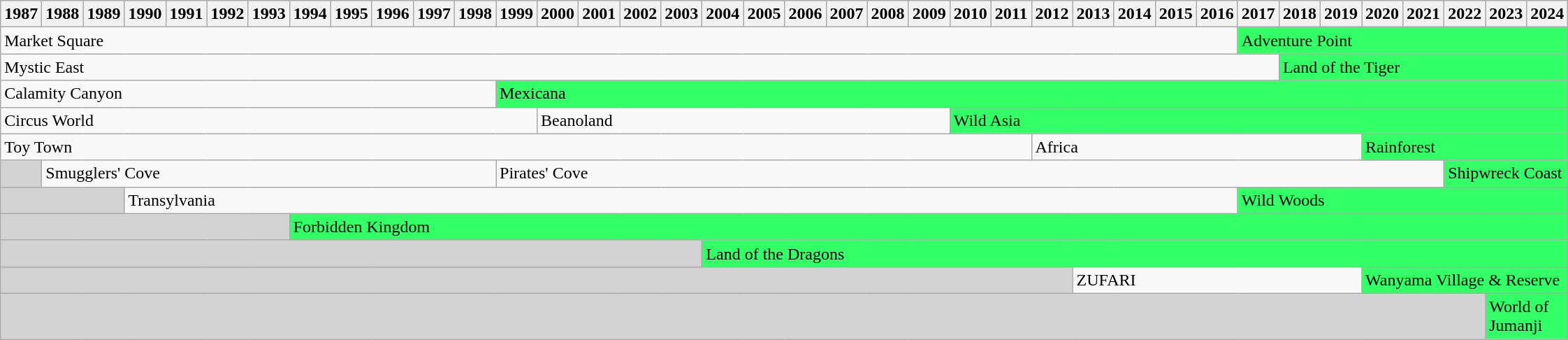<table class="wikitable">
<tr>
<th>1987</th>
<th>1988</th>
<th>1989</th>
<th>1990</th>
<th>1991</th>
<th>1992</th>
<th>1993</th>
<th>1994</th>
<th>1995</th>
<th>1996</th>
<th>1997</th>
<th>1998</th>
<th>1999</th>
<th>2000</th>
<th>2001</th>
<th>2002</th>
<th>2003</th>
<th>2004</th>
<th>2005</th>
<th>2006</th>
<th>2007</th>
<th>2008</th>
<th>2009</th>
<th>2010</th>
<th>2011</th>
<th>2012</th>
<th>2013</th>
<th>2014</th>
<th>2015</th>
<th>2016</th>
<th>2017</th>
<th>2018</th>
<th>2019</th>
<th>2020</th>
<th>2021</th>
<th>2022</th>
<th>2023</th>
<th>2024</th>
</tr>
<tr>
<td colspan="30">Market Square</td>
<td colspan="8" style="background:#3f6;">Adventure Point</td>
</tr>
<tr>
<td colspan="31">Mystic East</td>
<td colspan="7" style="background:#3f6;">Land of the Tiger</td>
</tr>
<tr>
<td colspan="12">Calamity Canyon</td>
<td colspan="26" style="background:#3f6;">Mexicana</td>
</tr>
<tr>
<td colspan="13">Circus World</td>
<td colspan="10">Beanoland</td>
<td colspan="15" style="background:#3f6;">Wild Asia</td>
</tr>
<tr>
<td colspan="25">Toy Town</td>
<td colspan="8">Africa</td>
<td colspan="5" style="background:#3f6;">Rainforest</td>
</tr>
<tr>
<td colspan="1" style="background:lightgrey;"></td>
<td colspan="11">Smugglers' Cove</td>
<td colspan="23">Pirates' Cove</td>
<td colspan="3" style="background:#3f6;">Shipwreck Coast</td>
</tr>
<tr>
<td colspan="3" style="background:lightgrey;"></td>
<td colspan="27">Transylvania</td>
<td colspan="8" style="background:#3f6;">Wild Woods</td>
</tr>
<tr>
<td colspan="7" style="background:lightgrey;"></td>
<td colspan="31" style="background:#3f6;">Forbidden Kingdom</td>
</tr>
<tr>
<td colspan="17" style="background:lightgrey;"></td>
<td colspan="21" style="background:#3f6;">Land of the Dragons</td>
</tr>
<tr>
<td colspan="26" style="background:lightgrey;"></td>
<td colspan="7">ZUFARI</td>
<td colspan="5" style="background:#3f6;">Wanyama Village & Reserve</td>
</tr>
<tr>
<td colspan="36" style="background:lightgrey;"></td>
<td colspan="2" style="background:#3f6;">World of Jumanji</td>
</tr>
</table>
